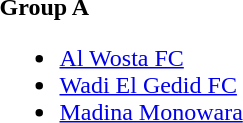<table>
<tr>
<td><strong>Group A</strong><br><ul><li><a href='#'>Al Wosta FC</a></li><li><a href='#'>Wadi El Gedid FC</a></li><li><a href='#'>Madina Monowara</a></li></ul></td>
</tr>
</table>
